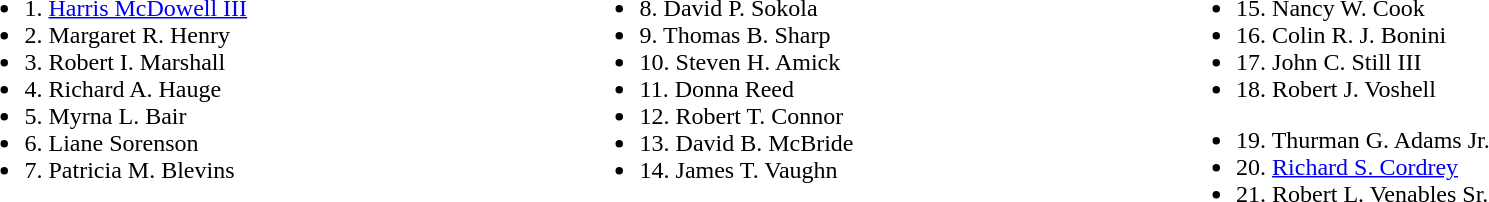<table width=100%>
<tr valign=top>
<td><br><ul><li>1. <a href='#'>Harris McDowell III</a></li><li>2. Margaret R. Henry</li><li>3. Robert I. Marshall</li><li>4. Richard A. Hauge</li><li>5. Myrna L. Bair</li><li>6. Liane Sorenson</li><li>7. Patricia M. Blevins</li></ul></td>
<td><br><ul><li>8. David P. Sokola</li><li>9. Thomas B. Sharp</li><li>10. Steven H. Amick</li><li>11. Donna Reed</li><li>12. Robert T. Connor</li><li>13. David B. McBride</li><li>14. James T. Vaughn</li></ul></td>
<td><br><ul><li>15. Nancy W. Cook</li><li>16. Colin R. J. Bonini</li><li>17. John C. Still III</li><li>18. Robert J. Voshell</li></ul><ul><li>19. Thurman G. Adams Jr.</li><li>20. <a href='#'>Richard S. Cordrey</a></li><li>21. Robert L. Venables Sr.</li></ul></td>
</tr>
</table>
